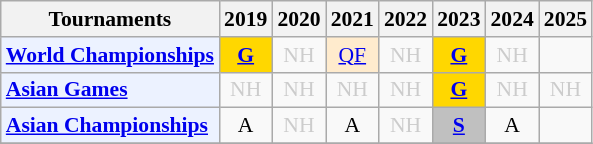<table class="wikitable" style="font-size: 90%; text-align:center">
<tr>
<th>Tournaments</th>
<th>2019</th>
<th>2020</th>
<th>2021</th>
<th>2022</th>
<th>2023</th>
<th>2024</th>
<th>2025</th>
</tr>
<tr>
<td bgcolor="#ECF2FF"; align="left"><strong><a href='#'>World Championships</a></strong></td>
<td bgcolor=gold><strong><a href='#'>G</a></strong></td>
<td style=color:#ccc>NH</td>
<td bgcolor=FFEBCD><a href='#'>QF</a></td>
<td style=color:#ccc>NH</td>
<td bgcolor=gold><strong><a href='#'>G</a></strong></td>
<td style=color:#ccc>NH</td>
<td></td>
</tr>
<tr>
<td bgcolor="#ECF2FF"; align="left"><strong><a href='#'>Asian Games</a></strong></td>
<td style=color:#ccc>NH</td>
<td style=color:#ccc>NH</td>
<td style=color:#ccc>NH</td>
<td style=color:#ccc>NH</td>
<td bgcolor=gold><strong><a href='#'>G</a></strong></td>
<td style=color:#ccc>NH</td>
<td style=color:#ccc>NH</td>
</tr>
<tr>
<td bgcolor="#ECF2FF"; align="left"><strong><a href='#'>Asian Championships</a></strong></td>
<td>A</td>
<td style=color:#ccc>NH</td>
<td>A</td>
<td style=color:#ccc>NH</td>
<td bgcolor=silver><strong><a href='#'>S</a></strong></td>
<td>A</td>
<td></td>
</tr>
<tr>
</tr>
</table>
